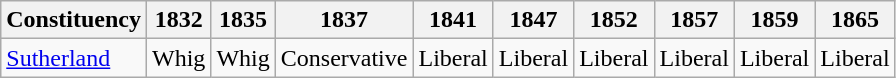<table class=wikitable sortable>
<tr>
<th>Constituency</th>
<th>1832</th>
<th>1835</th>
<th>1837</th>
<th>1841</th>
<th>1847</th>
<th>1852</th>
<th>1857</th>
<th>1859</th>
<th>1865</th>
</tr>
<tr>
<td><a href='#'>Sutherland</a></td>
<td bgcolor=>Whig</td>
<td bgcolor=>Whig</td>
<td bgcolor=>Conservative</td>
<td bgcolor=>Liberal</td>
<td bgcolor=>Liberal</td>
<td bgcolor=>Liberal</td>
<td bgcolor=>Liberal</td>
<td bgcolor=>Liberal</td>
<td bgcolor=>Liberal</td>
</tr>
</table>
